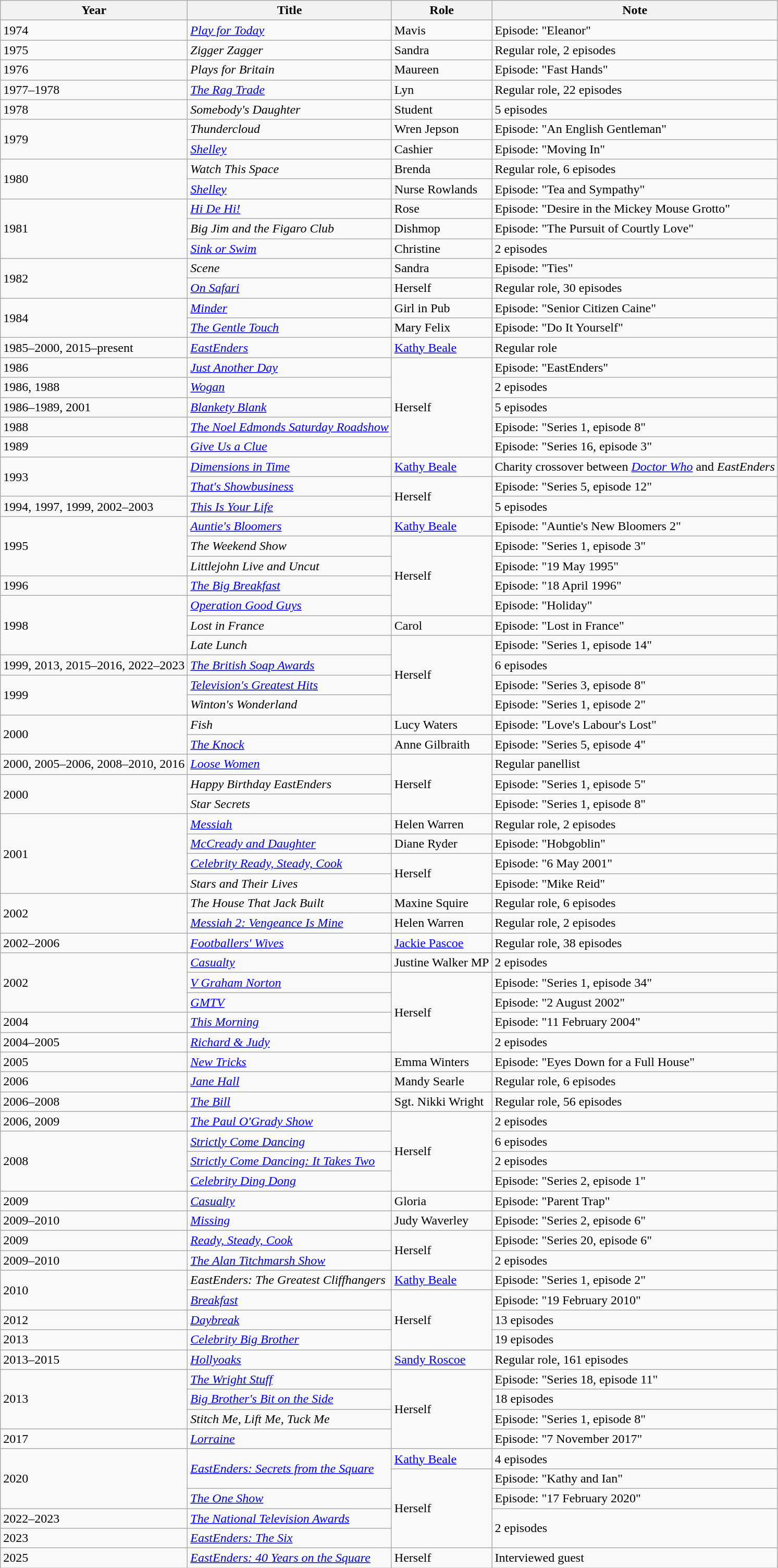<table class="wikitable">
<tr>
<th scope="col">Year</th>
<th scope="col">Title</th>
<th scope="col">Role</th>
<th scope="col">Note</th>
</tr>
<tr>
<td>1974</td>
<td><em><a href='#'>Play for Today</a></em></td>
<td>Mavis</td>
<td>Episode: "Eleanor"</td>
</tr>
<tr>
<td>1975</td>
<td><em>Zigger Zagger</em></td>
<td>Sandra</td>
<td>Regular role, 2 episodes</td>
</tr>
<tr>
<td>1976</td>
<td><em>Plays for Britain</em></td>
<td>Maureen</td>
<td>Episode: "Fast Hands"</td>
</tr>
<tr>
<td>1977–1978</td>
<td><em><a href='#'>The Rag Trade</a></em></td>
<td>Lyn</td>
<td>Regular role, 22 episodes</td>
</tr>
<tr>
<td>1978</td>
<td><em>Somebody's Daughter</em></td>
<td>Student</td>
<td>5 episodes</td>
</tr>
<tr>
<td rowspan="2">1979</td>
<td><em>Thundercloud</em></td>
<td>Wren Jepson</td>
<td>Episode: "An English Gentleman"</td>
</tr>
<tr>
<td><a href='#'><em>Shelley</em></a></td>
<td>Cashier</td>
<td>Episode: "Moving In"</td>
</tr>
<tr>
<td rowspan="2">1980</td>
<td><em>Watch This Space</em></td>
<td>Brenda</td>
<td>Regular role, 6 episodes</td>
</tr>
<tr>
<td><a href='#'><em>Shelley</em></a></td>
<td>Nurse Rowlands</td>
<td>Episode: "Tea and Sympathy"</td>
</tr>
<tr>
<td rowspan="3">1981</td>
<td><a href='#'><em>Hi De Hi!</em></a></td>
<td>Rose</td>
<td>Episode: "Desire in the Mickey Mouse Grotto"</td>
</tr>
<tr>
<td><em>Big Jim and the Figaro Club</em></td>
<td>Dishmop</td>
<td>Episode: "The Pursuit of Courtly Love"</td>
</tr>
<tr>
<td><a href='#'><em>Sink or Swim</em></a></td>
<td>Christine</td>
<td>2 episodes</td>
</tr>
<tr>
<td rowspan="2">1982</td>
<td><em>Scene</em></td>
<td>Sandra</td>
<td>Episode: "Ties"</td>
</tr>
<tr>
<td><a href='#'><em>On Safari</em></a></td>
<td>Herself</td>
<td>Regular role, 30 episodes</td>
</tr>
<tr>
<td rowspan="2">1984</td>
<td><a href='#'><em>Minder</em></a></td>
<td>Girl in Pub</td>
<td>Episode: "Senior Citizen Caine"</td>
</tr>
<tr>
<td><em><a href='#'>The Gentle Touch</a></em></td>
<td>Mary Felix</td>
<td>Episode: "Do It Yourself"</td>
</tr>
<tr>
<td>1985–2000, 2015–present</td>
<td><em><a href='#'>EastEnders</a></em></td>
<td><a href='#'>Kathy Beale</a></td>
<td>Regular role</td>
</tr>
<tr>
<td>1986</td>
<td><a href='#'><em>Just Another Day</em></a></td>
<td rowspan="5">Herself</td>
<td>Episode: "EastEnders"</td>
</tr>
<tr>
<td>1986, 1988</td>
<td><em><a href='#'>Wogan</a></em></td>
<td>2 episodes</td>
</tr>
<tr>
<td>1986–1989, 2001</td>
<td><em><a href='#'>Blankety Blank</a></em></td>
<td>5 episodes</td>
</tr>
<tr>
<td>1988</td>
<td><em><a href='#'>The Noel Edmonds Saturday Roadshow</a></em></td>
<td>Episode: "Series 1, episode 8"</td>
</tr>
<tr>
<td>1989</td>
<td><em><a href='#'>Give Us a Clue</a></em></td>
<td>Episode: "Series 16, episode 3"</td>
</tr>
<tr>
<td rowspan="2">1993</td>
<td><em><a href='#'>Dimensions in Time</a></em></td>
<td><a href='#'>Kathy Beale</a></td>
<td>Charity crossover between <em><a href='#'>Doctor Who</a></em> and <em>EastEnders</em></td>
</tr>
<tr>
<td><em><a href='#'>That's Showbusiness</a></em></td>
<td rowspan="2">Herself</td>
<td>Episode: "Series 5, episode 12"</td>
</tr>
<tr>
<td>1994, 1997, 1999, 2002–2003</td>
<td><a href='#'><em>This Is Your Life</em></a></td>
<td>5 episodes</td>
</tr>
<tr>
<td rowspan="3">1995</td>
<td><em><a href='#'>Auntie's Bloomers</a></em></td>
<td><a href='#'>Kathy Beale</a></td>
<td>Episode: "Auntie's New Bloomers 2"</td>
</tr>
<tr>
<td><em>The Weekend Show</em></td>
<td rowspan="4">Herself</td>
<td>Episode: "Series 1, episode 3"</td>
</tr>
<tr>
<td><em>Littlejohn Live and Uncut</em></td>
<td>Episode: "19 May 1995"</td>
</tr>
<tr>
<td>1996</td>
<td><em><a href='#'>The Big Breakfast</a></em></td>
<td>Episode: "18 April 1996"</td>
</tr>
<tr>
<td rowspan="3">1998</td>
<td><em><a href='#'>Operation Good Guys</a></em></td>
<td>Episode: "Holiday"</td>
</tr>
<tr>
<td><em>Lost in France</em></td>
<td>Carol</td>
<td>Episode: "Lost in France"</td>
</tr>
<tr>
<td><em>Late Lunch</em></td>
<td rowspan="4">Herself</td>
<td>Episode: "Series 1, episode 14"</td>
</tr>
<tr>
<td>1999, 2013, 2015–2016, 2022–2023</td>
<td><em><a href='#'>The British Soap Awards</a></em></td>
<td>6 episodes</td>
</tr>
<tr>
<td rowspan="2">1999</td>
<td><em><a href='#'>Television's Greatest Hits</a></em></td>
<td>Episode: "Series 3, episode 8"</td>
</tr>
<tr>
<td><em>Winton's Wonderland</em></td>
<td>Episode: "Series 1, episode 2"</td>
</tr>
<tr>
<td rowspan="2">2000</td>
<td><em>Fish</em></td>
<td>Lucy Waters</td>
<td>Episode: "Love's Labour's Lost"</td>
</tr>
<tr>
<td><em><a href='#'>The Knock</a></em></td>
<td>Anne Gilbraith</td>
<td>Episode: "Series 5, episode 4"</td>
</tr>
<tr>
<td>2000, 2005–2006, 2008–2010, 2016</td>
<td><em><a href='#'>Loose Women</a></em></td>
<td rowspan="3">Herself</td>
<td>Regular panellist</td>
</tr>
<tr>
<td rowspan="2">2000</td>
<td><em>Happy Birthday EastEnders</em></td>
<td>Episode: "Series 1, episode 5"</td>
</tr>
<tr>
<td><em>Star Secrets</em></td>
<td>Episode: "Series 1, episode 8"</td>
</tr>
<tr>
<td rowspan="4">2001</td>
<td><a href='#'><em>Messiah</em></a></td>
<td>Helen Warren</td>
<td>Regular role, 2 episodes</td>
</tr>
<tr>
<td><em><a href='#'>McCready and Daughter</a></em></td>
<td>Diane Ryder</td>
<td>Episode: "Hobgoblin"</td>
</tr>
<tr>
<td><a href='#'><em>Celebrity Ready, Steady, Cook</em></a></td>
<td rowspan="2">Herself</td>
<td>Episode: "6 May 2001"</td>
</tr>
<tr>
<td><em>Stars and Their Lives</em></td>
<td>Episode: "Mike Reid"</td>
</tr>
<tr>
<td rowspan="2">2002</td>
<td><em>The House That Jack Built</em></td>
<td>Maxine Squire</td>
<td>Regular role, 6 episodes</td>
</tr>
<tr>
<td><a href='#'><em>Messiah 2: Vengeance Is Mine</em></a></td>
<td>Helen Warren</td>
<td>Regular role, 2 episodes</td>
</tr>
<tr>
<td>2002–2006</td>
<td><em><a href='#'>Footballers' Wives</a></em></td>
<td><a href='#'>Jackie Pascoe</a></td>
<td>Regular role, 38 episodes</td>
</tr>
<tr>
<td rowspan="3">2002</td>
<td><a href='#'><em>Casualty</em></a></td>
<td>Justine Walker MP</td>
<td>2 episodes</td>
</tr>
<tr>
<td><em><a href='#'>V Graham Norton</a></em></td>
<td rowspan="4">Herself</td>
<td>Episode: "Series 1, episode 34"</td>
</tr>
<tr>
<td><em><a href='#'>GMTV</a></em></td>
<td>Episode: "2 August 2002"</td>
</tr>
<tr>
<td>2004</td>
<td><a href='#'><em>This Morning</em></a></td>
<td>Episode: "11 February 2004"</td>
</tr>
<tr>
<td>2004–2005</td>
<td><em><a href='#'>Richard & Judy</a></em></td>
<td>2 episodes</td>
</tr>
<tr>
<td>2005</td>
<td><em><a href='#'>New Tricks</a></em></td>
<td>Emma Winters</td>
<td>Episode: "Eyes Down for a Full House"</td>
</tr>
<tr>
<td>2006</td>
<td><a href='#'><em>Jane Hall</em></a></td>
<td>Mandy Searle</td>
<td>Regular role, 6 episodes</td>
</tr>
<tr>
<td>2006–2008</td>
<td><em><a href='#'>The Bill</a></em></td>
<td>Sgt. Nikki Wright</td>
<td>Regular role, 56 episodes</td>
</tr>
<tr>
<td>2006, 2009</td>
<td><em><a href='#'>The Paul O'Grady Show</a></em></td>
<td rowspan="4">Herself</td>
<td>2 episodes</td>
</tr>
<tr>
<td rowspan="3">2008</td>
<td><em><a href='#'>Strictly Come Dancing</a></em></td>
<td>6 episodes</td>
</tr>
<tr>
<td><em><a href='#'>Strictly Come Dancing: It Takes Two</a></em></td>
<td>2 episodes</td>
</tr>
<tr>
<td><em><a href='#'>Celebrity Ding Dong</a></em></td>
<td>Episode: "Series 2, episode 1"</td>
</tr>
<tr>
<td>2009</td>
<td><a href='#'><em>Casualty</em></a></td>
<td>Gloria</td>
<td>Episode: "Parent Trap"</td>
</tr>
<tr>
<td>2009–2010</td>
<td><a href='#'><em>Missing</em></a></td>
<td>Judy Waverley</td>
<td>Episode: "Series 2, episode 6"</td>
</tr>
<tr>
<td>2009</td>
<td><em><a href='#'>Ready, Steady, Cook</a></em></td>
<td rowspan="2">Herself</td>
<td>Episode: "Series 20, episode 6"</td>
</tr>
<tr>
<td>2009–2010</td>
<td><em><a href='#'>The Alan Titchmarsh Show</a></em></td>
<td>2 episodes</td>
</tr>
<tr>
<td rowspan="2">2010</td>
<td><em>EastEnders: The Greatest Cliffhangers</em></td>
<td><a href='#'>Kathy Beale</a></td>
<td>Episode: "Series 1, episode 2"</td>
</tr>
<tr>
<td><a href='#'><em>Breakfast</em></a></td>
<td rowspan="3">Herself</td>
<td>Episode: "19 February 2010"</td>
</tr>
<tr>
<td>2012</td>
<td><a href='#'><em>Daybreak</em></a></td>
<td>13 episodes</td>
</tr>
<tr>
<td>2013</td>
<td><a href='#'><em>Celebrity Big Brother</em></a></td>
<td>19 episodes</td>
</tr>
<tr>
<td>2013–2015</td>
<td><em><a href='#'>Hollyoaks</a></em></td>
<td><a href='#'>Sandy Roscoe</a></td>
<td>Regular role, 161 episodes</td>
</tr>
<tr>
<td rowspan="3">2013</td>
<td><em><a href='#'>The Wright Stuff</a></em></td>
<td rowspan="4">Herself</td>
<td>Episode: "Series 18, episode 11"</td>
</tr>
<tr>
<td><em><a href='#'>Big Brother's Bit on the Side</a></em></td>
<td>18 episodes</td>
</tr>
<tr>
<td><em>Stitch Me, Lift Me, Tuck Me</em></td>
<td>Episode: "Series 1, episode 8"</td>
</tr>
<tr>
<td>2017</td>
<td><a href='#'><em>Lorraine</em></a></td>
<td>Episode: "7 November 2017"</td>
</tr>
<tr>
<td rowspan="3">2020</td>
<td rowspan="2"><em><a href='#'>EastEnders: Secrets from the Square</a></em></td>
<td><a href='#'>Kathy Beale</a></td>
<td>4 episodes</td>
</tr>
<tr>
<td rowspan="4">Herself</td>
<td>Episode: "Kathy and Ian"</td>
</tr>
<tr>
<td><em><a href='#'>The One Show</a></em></td>
<td>Episode: "17 February 2020"</td>
</tr>
<tr>
<td>2022–2023</td>
<td><em><a href='#'>The National Television Awards</a></em></td>
<td rowspan="2">2 episodes</td>
</tr>
<tr>
<td>2023</td>
<td><a href='#'><em>EastEnders: The Six</em></a></td>
</tr>
<tr>
<td>2025</td>
<td><em><a href='#'>EastEnders: 40 Years on the Square</a></em></td>
<td>Herself</td>
<td>Interviewed guest</td>
</tr>
</table>
